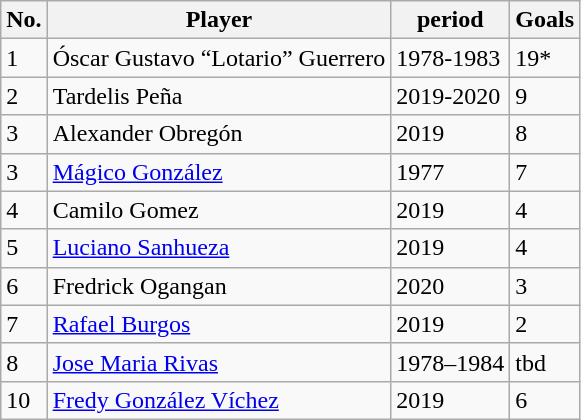<table class="wikitable">
<tr>
<th>No.</th>
<th>Player</th>
<th>period</th>
<th>Goals</th>
</tr>
<tr>
<td>1</td>
<td> Óscar Gustavo “Lotario” Guerrero</td>
<td>1978-1983</td>
<td>19*</td>
</tr>
<tr>
<td>2</td>
<td> Tardelis Peña</td>
<td>2019-2020</td>
<td>9</td>
</tr>
<tr>
<td>3</td>
<td>  Alexander Obregón</td>
<td>2019</td>
<td>8</td>
</tr>
<tr>
<td>3</td>
<td>  <a href='#'>Mágico González</a></td>
<td>1977</td>
<td>7</td>
</tr>
<tr>
<td>4</td>
<td> Camilo Gomez</td>
<td>2019</td>
<td>4</td>
</tr>
<tr>
<td>5</td>
<td> <a href='#'>Luciano Sanhueza</a></td>
<td>2019</td>
<td>4</td>
</tr>
<tr>
<td>6</td>
<td> Fredrick Ogangan</td>
<td>2020</td>
<td>3</td>
</tr>
<tr>
<td>7</td>
<td> <a href='#'>Rafael Burgos</a></td>
<td>2019</td>
<td>2</td>
</tr>
<tr>
<td>8</td>
<td>  <a href='#'>Jose Maria Rivas</a></td>
<td>1978–1984</td>
<td>tbd</td>
</tr>
<tr>
<td>10</td>
<td>  <a href='#'>Fredy González Víchez</a></td>
<td>2019</td>
<td>6</td>
</tr>
</table>
